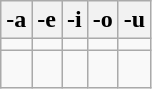<table class="wikitable" style="text-align:center;">
<tr>
<th>-a</th>
<th>-e</th>
<th>-i</th>
<th>-o</th>
<th>-u</th>
</tr>
<tr dir="rtl">
<td><span></span></td>
<td><span></span></td>
<td><span></span></td>
<td><span></span></td>
<td><span></span></td>
</tr>
<tr>
<td><br></td>
<td><br></td>
<td><br></td>
<td><br></td>
<td><br></td>
</tr>
</table>
